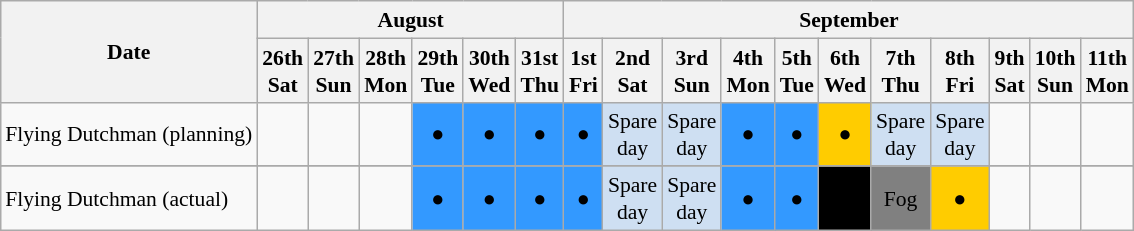<table class="wikitable" style="margin:0.5em auto; font-size:90%; line-height:1.25em;">
<tr>
<th rowspan=2>Date</th>
<th colspan=6>August</th>
<th colspan=11>September</th>
</tr>
<tr>
<th>26th<br>Sat</th>
<th>27th<br>Sun</th>
<th>28th<br>Mon</th>
<th>29th<br>Tue</th>
<th>30th<br>Wed</th>
<th>31st<br>Thu</th>
<th>1st<br>Fri</th>
<th>2nd<br>Sat</th>
<th>3rd<br>Sun</th>
<th>4th<br>Mon</th>
<th>5th<br>Tue</th>
<th>6th<br>Wed</th>
<th>7th<br>Thu</th>
<th>8th<br>Fri</th>
<th>9th<br>Sat</th>
<th>10th<br>Sun</th>
<th>11th<br>Mon</th>
</tr>
<tr align="center">
<td align="left">Flying Dutchman (planning)</td>
<td></td>
<td></td>
<td></td>
<td bgcolor=#3399ff><span>●</span></td>
<td bgcolor=#3399ff><span>●</span></td>
<td bgcolor=#3399ff><span>●</span></td>
<td bgcolor=#3399ff><span>●</span></td>
<td bgcolor=#cedff2>Spare<br>day</td>
<td bgcolor=#cedff2>Spare<br>day</td>
<td bgcolor=#3399ff><span>●</span></td>
<td bgcolor=#3399ff><span>●</span></td>
<td bgcolor=#ffcc00><span>●</span></td>
<td bgcolor=#cedff2>Spare<br>day</td>
<td bgcolor=#cedff2>Spare<br>day</td>
<td></td>
<td></td>
<td></td>
</tr>
<tr>
</tr>
<tr align="center">
<td align="left">Flying Dutchman (actual)</td>
<td></td>
<td></td>
<td></td>
<td bgcolor=#3399ff><span>●</span></td>
<td bgcolor=#3399ff><span>●</span></td>
<td bgcolor=#3399ff><span>●</span></td>
<td bgcolor=#3399ff><span>●</span></td>
<td bgcolor=#cedff2>Spare<br>day</td>
<td bgcolor=#cedff2>Spare<br>day</td>
<td bgcolor=#3399ff><span>●</span></td>
<td bgcolor=#3399ff><span>●</span></td>
<td bgcolor=#000000></td>
<td bgcolor=gray>Fog</td>
<td bgcolor=#ffcc00><span>●</span></td>
<td></td>
<td></td>
<td></td>
</tr>
</table>
